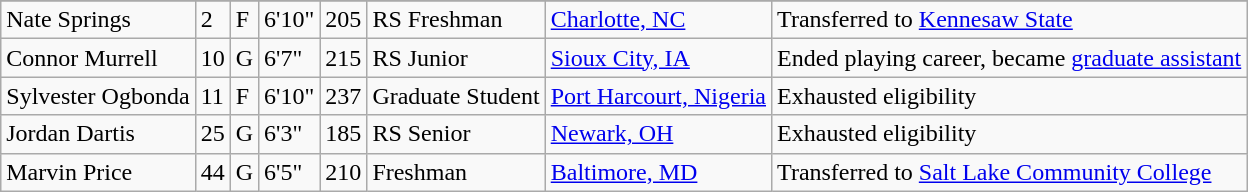<table class="wikitable sortable" border="1">
<tr align=center>
</tr>
<tr>
<td>Nate Springs</td>
<td>2</td>
<td>F</td>
<td>6'10"</td>
<td>205</td>
<td>RS Freshman</td>
<td><a href='#'>Charlotte, NC</a></td>
<td>Transferred to <a href='#'>Kennesaw State</a></td>
</tr>
<tr>
<td>Connor Murrell</td>
<td>10</td>
<td>G</td>
<td>6'7"</td>
<td>215</td>
<td>RS Junior</td>
<td><a href='#'>Sioux City, IA</a></td>
<td>Ended playing career, became <a href='#'>graduate assistant</a></td>
</tr>
<tr>
<td>Sylvester Ogbonda</td>
<td>11</td>
<td>F</td>
<td>6'10"</td>
<td>237</td>
<td>Graduate Student</td>
<td><a href='#'>Port Harcourt, Nigeria</a></td>
<td>Exhausted eligibility</td>
</tr>
<tr>
<td>Jordan Dartis</td>
<td>25</td>
<td>G</td>
<td>6'3"</td>
<td>185</td>
<td>RS Senior</td>
<td><a href='#'>Newark, OH</a></td>
<td>Exhausted eligibility</td>
</tr>
<tr>
<td>Marvin Price</td>
<td>44</td>
<td>G</td>
<td>6'5"</td>
<td>210</td>
<td>Freshman</td>
<td><a href='#'>Baltimore, MD</a></td>
<td>Transferred to <a href='#'>Salt Lake Community College</a></td>
</tr>
</table>
